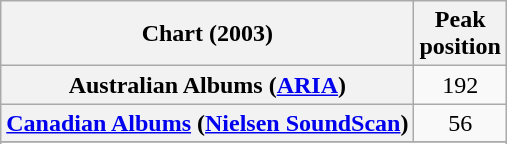<table class="wikitable sortable plainrowheaders" style="text-align:center;">
<tr>
<th scope="col">Chart (2003)</th>
<th scope="col">Peak<br>position</th>
</tr>
<tr>
<th scope="row">Australian Albums (<a href='#'>ARIA</a>)</th>
<td align="center">192</td>
</tr>
<tr>
<th scope="row"><a href='#'>Canadian Albums</a> (<a href='#'>Nielsen SoundScan</a>)</th>
<td>56</td>
</tr>
<tr>
</tr>
<tr>
</tr>
<tr>
</tr>
<tr>
</tr>
</table>
